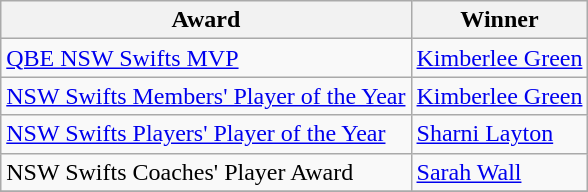<table class="wikitable collapsible">
<tr>
<th>Award</th>
<th>Winner</th>
</tr>
<tr>
<td><a href='#'>QBE NSW Swifts MVP</a></td>
<td><a href='#'>Kimberlee Green</a></td>
</tr>
<tr>
<td><a href='#'>NSW Swifts Members' Player of the Year</a></td>
<td><a href='#'>Kimberlee Green</a></td>
</tr>
<tr>
<td><a href='#'>NSW Swifts Players' Player of the Year</a></td>
<td><a href='#'>Sharni Layton</a></td>
</tr>
<tr>
<td>NSW Swifts Coaches' Player Award</td>
<td><a href='#'>Sarah Wall</a></td>
</tr>
<tr>
</tr>
</table>
